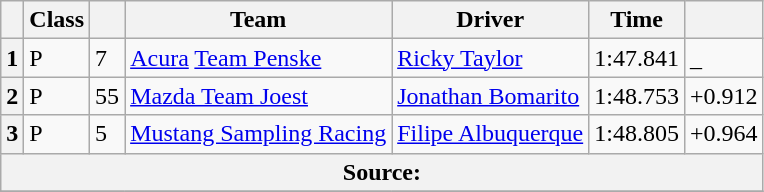<table class="wikitable">
<tr>
<th scope="col"></th>
<th scope="col">Class</th>
<th scope="col"></th>
<th scope="col">Team</th>
<th scope="col">Driver</th>
<th scope="col">Time</th>
<th scope="col"></th>
</tr>
<tr>
<th scope="row">1</th>
<td>P</td>
<td>7</td>
<td><a href='#'>Acura</a> <a href='#'>Team Penske</a></td>
<td><a href='#'>Ricky Taylor</a></td>
<td>1:47.841</td>
<td>_</td>
</tr>
<tr>
<th scope="row">2</th>
<td>P</td>
<td>55</td>
<td><a href='#'>Mazda Team Joest</a></td>
<td><a href='#'>Jonathan Bomarito</a></td>
<td>1:48.753</td>
<td>+0.912</td>
</tr>
<tr>
<th scope="row">3</th>
<td>P</td>
<td>5</td>
<td><a href='#'>Mustang Sampling Racing</a></td>
<td><a href='#'>Filipe Albuquerque</a></td>
<td>1:48.805</td>
<td>+0.964</td>
</tr>
<tr>
<th colspan="7">Source:</th>
</tr>
<tr>
</tr>
</table>
